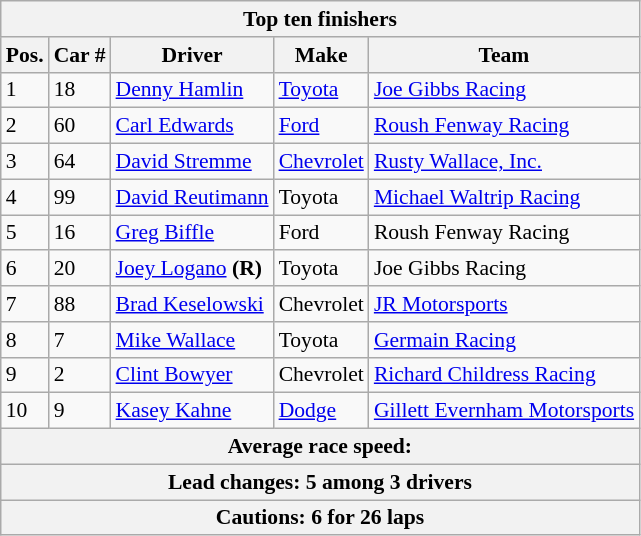<table class="wikitable" style="font-size: 90%;">
<tr>
<th colspan=9>Top ten finishers</th>
</tr>
<tr>
<th>Pos.</th>
<th>Car #</th>
<th>Driver</th>
<th>Make</th>
<th>Team</th>
</tr>
<tr>
<td>1</td>
<td>18</td>
<td><a href='#'>Denny Hamlin</a></td>
<td><a href='#'>Toyota</a></td>
<td><a href='#'>Joe Gibbs Racing</a></td>
</tr>
<tr>
<td>2</td>
<td>60</td>
<td><a href='#'>Carl Edwards</a></td>
<td><a href='#'>Ford</a></td>
<td><a href='#'>Roush Fenway Racing</a></td>
</tr>
<tr>
<td>3</td>
<td>64</td>
<td><a href='#'>David Stremme</a></td>
<td><a href='#'>Chevrolet</a></td>
<td><a href='#'>Rusty Wallace, Inc.</a></td>
</tr>
<tr>
<td>4</td>
<td>99</td>
<td><a href='#'>David Reutimann</a></td>
<td>Toyota</td>
<td><a href='#'>Michael Waltrip Racing</a></td>
</tr>
<tr>
<td>5</td>
<td>16</td>
<td><a href='#'>Greg Biffle</a></td>
<td>Ford</td>
<td>Roush Fenway Racing</td>
</tr>
<tr>
<td>6</td>
<td>20</td>
<td><a href='#'>Joey Logano</a> <strong>(R)</strong></td>
<td>Toyota</td>
<td>Joe Gibbs Racing</td>
</tr>
<tr>
<td>7</td>
<td>88</td>
<td><a href='#'>Brad Keselowski</a></td>
<td>Chevrolet</td>
<td><a href='#'>JR Motorsports</a></td>
</tr>
<tr>
<td>8</td>
<td>7</td>
<td><a href='#'>Mike Wallace</a></td>
<td>Toyota</td>
<td><a href='#'>Germain Racing</a></td>
</tr>
<tr>
<td>9</td>
<td>2</td>
<td><a href='#'>Clint Bowyer</a></td>
<td>Chevrolet</td>
<td><a href='#'>Richard Childress Racing</a></td>
</tr>
<tr>
<td>10</td>
<td>9</td>
<td><a href='#'>Kasey Kahne</a></td>
<td><a href='#'>Dodge</a></td>
<td><a href='#'>Gillett Evernham Motorsports</a></td>
</tr>
<tr>
<th colspan=9>Average race speed: </th>
</tr>
<tr>
<th colspan=9>Lead changes: 5 among 3 drivers</th>
</tr>
<tr>
<th colspan=9>Cautions: 6 for 26 laps</th>
</tr>
</table>
